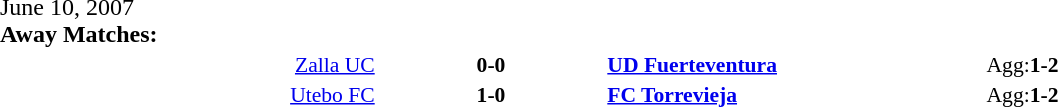<table width=100% cellspacing=1>
<tr>
<th width=20%></th>
<th width=12%></th>
<th width=20%></th>
<th></th>
</tr>
<tr>
<td>June 10, 2007<br><strong>Away Matches:</strong></td>
</tr>
<tr style=font-size:90%>
<td align=right><a href='#'>Zalla UC</a></td>
<td align=center><strong>0-0</strong></td>
<td><strong><a href='#'>UD Fuerteventura</a></strong></td>
<td>Agg:<strong>1-2</strong></td>
</tr>
<tr style=font-size:90%>
<td align=right><a href='#'>Utebo FC</a></td>
<td align=center><strong>1-0</strong></td>
<td><strong><a href='#'>FC Torrevieja</a></strong></td>
<td>Agg:<strong>1-2</strong></td>
</tr>
</table>
